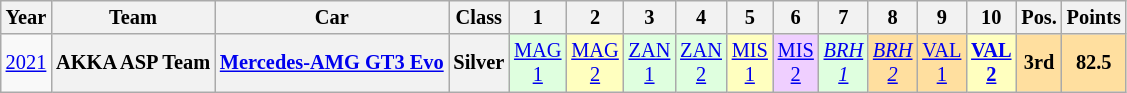<table class="wikitable" border="1" style="text-align:center; font-size:85%;">
<tr>
<th>Year</th>
<th>Team</th>
<th>Car</th>
<th>Class</th>
<th>1</th>
<th>2</th>
<th>3</th>
<th>4</th>
<th>5</th>
<th>6</th>
<th>7</th>
<th>8</th>
<th>9</th>
<th>10</th>
<th>Pos.</th>
<th>Points</th>
</tr>
<tr>
<td><a href='#'>2021</a></td>
<th nowrap>AKKA ASP Team</th>
<th nowrap><a href='#'>Mercedes-AMG GT3 Evo</a></th>
<th>Silver</th>
<td style="background:#DFFFDF;"><a href='#'>MAG<br>1</a><br></td>
<td style="background:#FFFFBF;"><a href='#'>MAG<br>2</a><br></td>
<td style="background:#DFFFDF;"><a href='#'>ZAN<br>1</a><br></td>
<td style="background:#DFFFDF;"><a href='#'>ZAN<br>2</a><br></td>
<td style="background:#FFFFBF;"><a href='#'>MIS<br>1</a><br></td>
<td style="background:#EFCFFF;"><a href='#'>MIS<br>2</a><br></td>
<td style="background:#DFFFDF;"><em><a href='#'>BRH<br>1</a></em><br></td>
<td style="background:#FFDF9F;"><em><a href='#'>BRH<br>2</a></em><br></td>
<td style="background:#FFDF9F;"><a href='#'>VAL<br>1</a><br></td>
<td style="background:#FFFFBF;"><strong><a href='#'>VAL <br>2</a></strong><br></td>
<th style="background:#FFDF9F;">3rd</th>
<th style="background:#FFDF9F;">82.5</th>
</tr>
</table>
